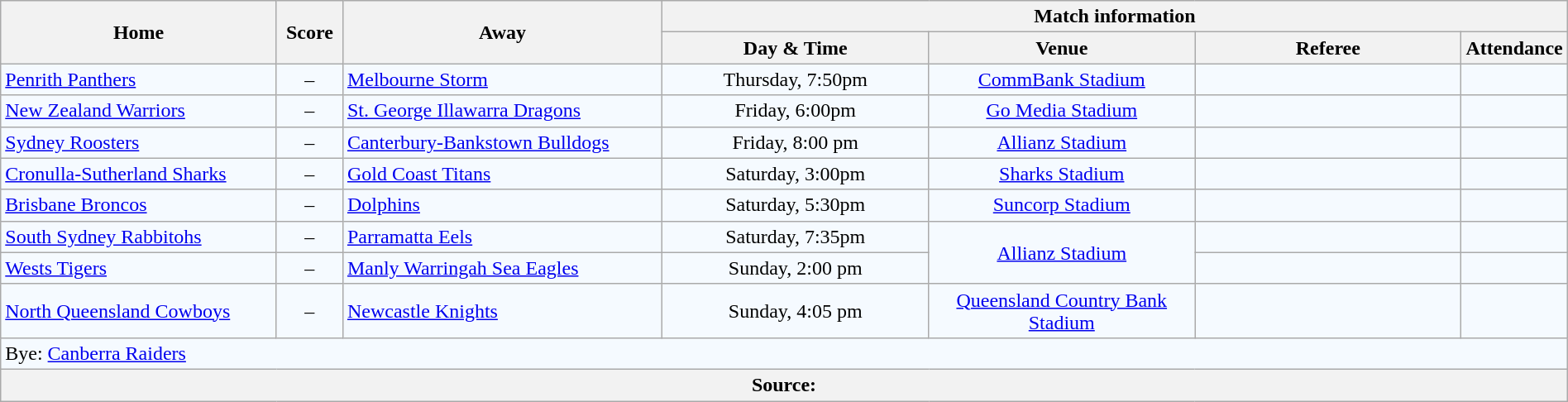<table class="wikitable" style="border-collapse:collapse; text-align:center; width:100%;">
<tr style="text-align:center; background:#f5faff;"  style="background:#c1d8ff;">
<th rowspan="2">Home</th>
<th rowspan="2">Score</th>
<th rowspan="2">Away</th>
<th colspan="4">Match information</th>
</tr>
<tr>
<th width="17%">Day & Time</th>
<th width="17%">Venue</th>
<th width="17%">Referee</th>
<th width="5%">Attendance</th>
</tr>
<tr style="text-align:center; background:#f5faff;">
<td align="left"> <a href='#'>Penrith Panthers</a></td>
<td>–</td>
<td align="left"> <a href='#'>Melbourne Storm</a></td>
<td>Thursday, 7:50pm</td>
<td><a href='#'>CommBank Stadium</a></td>
<td></td>
<td></td>
</tr>
<tr style="text-align:center; background:#f5faff;">
<td align="left"> <a href='#'>New Zealand Warriors</a></td>
<td>–</td>
<td align="left"> <a href='#'>St. George Illawarra Dragons</a></td>
<td>Friday, 6:00pm</td>
<td><a href='#'>Go Media Stadium</a></td>
<td></td>
<td></td>
</tr>
<tr style="text-align:center; background:#f5faff;">
<td align="left"> <a href='#'>Sydney Roosters</a></td>
<td>–</td>
<td align="left"> <a href='#'>Canterbury-Bankstown Bulldogs</a></td>
<td>Friday, 8:00 pm</td>
<td><a href='#'>Allianz Stadium</a></td>
<td></td>
<td></td>
</tr>
<tr style="text-align:center; background:#f5faff;">
<td align="left"> <a href='#'>Cronulla-Sutherland Sharks</a></td>
<td>–</td>
<td align="left"> <a href='#'>Gold Coast Titans</a></td>
<td>Saturday, 3:00pm</td>
<td><a href='#'>Sharks Stadium</a></td>
<td></td>
<td></td>
</tr>
<tr style="text-align:center; background:#f5faff;">
<td align="left"> <a href='#'>Brisbane Broncos</a></td>
<td>–</td>
<td align="left"> <a href='#'>Dolphins</a></td>
<td>Saturday, 5:30pm</td>
<td><a href='#'>Suncorp Stadium</a></td>
<td></td>
<td></td>
</tr>
<tr style="text-align:center; background:#f5faff;">
<td align="left"> <a href='#'>South Sydney Rabbitohs</a></td>
<td>–</td>
<td align="left"> <a href='#'>Parramatta Eels</a></td>
<td>Saturday, 7:35pm</td>
<td rowspan="2"><a href='#'>Allianz Stadium</a></td>
<td></td>
<td></td>
</tr>
<tr style="text-align:center; background:#f5faff;">
<td align="left"> <a href='#'>Wests Tigers</a></td>
<td>–</td>
<td align="left"> <a href='#'>Manly Warringah Sea Eagles</a></td>
<td>Sunday, 2:00 pm</td>
<td></td>
<td></td>
</tr>
<tr style="text-align:center; background:#f5faff;">
<td align="left"> <a href='#'>North Queensland Cowboys</a></td>
<td>–</td>
<td align="left"> <a href='#'>Newcastle Knights</a></td>
<td>Sunday, 4:05 pm</td>
<td><a href='#'>Queensland Country Bank Stadium</a></td>
<td></td>
<td></td>
</tr>
<tr style="text-align:center; background:#f5faff;">
<td colspan="7" align="left">Bye:  <a href='#'>Canberra Raiders</a></td>
</tr>
<tr>
<th colspan="7" align="left">Source:</th>
</tr>
</table>
